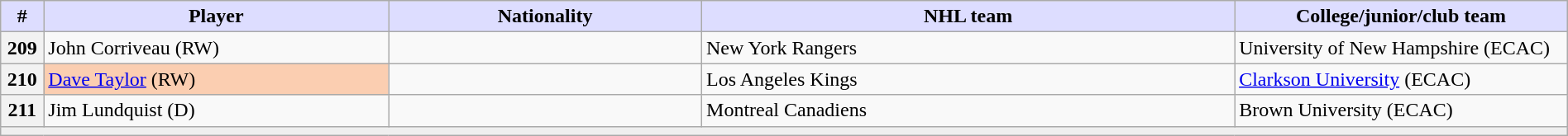<table class="wikitable" style="width: 100%">
<tr>
<th style="background:#ddf; width:2.75%;">#</th>
<th style="background:#ddf; width:22.0%;">Player</th>
<th style="background:#ddf; width:20.0%;">Nationality</th>
<th style="background:#ddf; width:34.0%;">NHL team</th>
<th style="background:#ddf; width:100.0%;">College/junior/club team</th>
</tr>
<tr>
<th>209</th>
<td>John Corriveau (RW)</td>
<td></td>
<td>New York Rangers</td>
<td>University of New Hampshire (ECAC)</td>
</tr>
<tr>
<th>210</th>
<td bgcolor="#FBCEB1"><a href='#'>Dave Taylor</a> (RW)</td>
<td></td>
<td>Los Angeles Kings</td>
<td><a href='#'>Clarkson University</a> (ECAC)</td>
</tr>
<tr>
<th>211</th>
<td>Jim Lundquist (D)</td>
<td></td>
<td>Montreal Canadiens</td>
<td>Brown University (ECAC)</td>
</tr>
<tr>
<td align=center colspan="6" bgcolor="#efefef"></td>
</tr>
</table>
